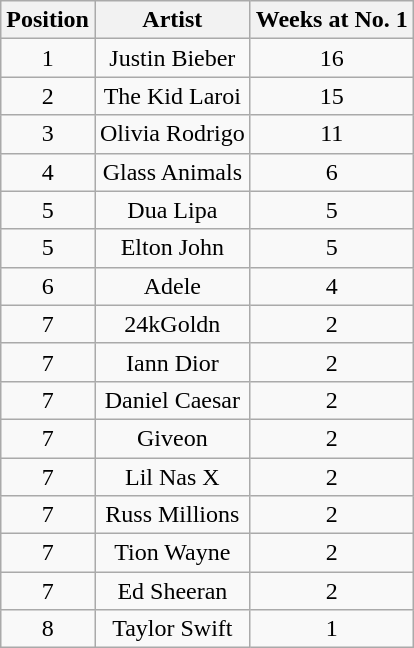<table class="wikitable plainrowheaders" style="text-align:center;">
<tr>
<th>Position</th>
<th>Artist</th>
<th>Weeks at No. 1</th>
</tr>
<tr>
<td>1</td>
<td>Justin Bieber</td>
<td>16</td>
</tr>
<tr>
<td>2</td>
<td>The Kid Laroi</td>
<td>15</td>
</tr>
<tr>
<td>3</td>
<td>Olivia Rodrigo</td>
<td>11</td>
</tr>
<tr>
<td>4</td>
<td>Glass Animals</td>
<td>6</td>
</tr>
<tr>
<td>5</td>
<td>Dua Lipa</td>
<td>5</td>
</tr>
<tr>
<td>5</td>
<td>Elton John</td>
<td>5</td>
</tr>
<tr>
<td>6</td>
<td>Adele</td>
<td>4</td>
</tr>
<tr>
<td>7</td>
<td>24kGoldn</td>
<td>2</td>
</tr>
<tr>
<td>7</td>
<td>Iann Dior</td>
<td>2</td>
</tr>
<tr>
<td>7</td>
<td>Daniel Caesar</td>
<td>2</td>
</tr>
<tr>
<td>7</td>
<td>Giveon</td>
<td>2</td>
</tr>
<tr>
<td>7</td>
<td>Lil Nas X</td>
<td>2</td>
</tr>
<tr>
<td>7</td>
<td>Russ Millions</td>
<td>2</td>
</tr>
<tr>
<td>7</td>
<td>Tion Wayne</td>
<td>2</td>
</tr>
<tr>
<td>7</td>
<td>Ed Sheeran</td>
<td>2</td>
</tr>
<tr>
<td>8</td>
<td>Taylor Swift</td>
<td>1</td>
</tr>
</table>
